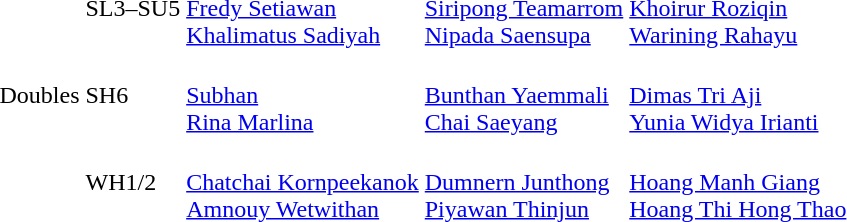<table>
<tr>
<td rowspan="3">Doubles</td>
<td>SL3–SU5</td>
<td><br><a href='#'>Fredy Setiawan</a><br><a href='#'>Khalimatus Sadiyah</a></td>
<td><br><a href='#'>Siripong Teamarrom</a><br><a href='#'>Nipada Saensupa</a></td>
<td><br><a href='#'>Khoirur Roziqin</a><br> <a href='#'>Warining Rahayu</a></td>
</tr>
<tr>
<td>SH6</td>
<td><br><a href='#'>Subhan</a><br><a href='#'>Rina Marlina</a></td>
<td><br><a href='#'>Bunthan Yaemmali</a><br><a href='#'>Chai Saeyang</a></td>
<td><br><a href='#'>Dimas Tri Aji</a><br><a href='#'>Yunia Widya Irianti</a></td>
</tr>
<tr>
<td>WH1/2</td>
<td><br><a href='#'>Chatchai Kornpeekanok</a><br><a href='#'>Amnouy Wetwithan</a></td>
<td><br><a href='#'>Dumnern Junthong</a><br><a href='#'>Piyawan Thinjun</a></td>
<td><br><a href='#'>Hoang Manh Giang</a><br><a href='#'>Hoang Thi Hong Thao</a></td>
</tr>
</table>
